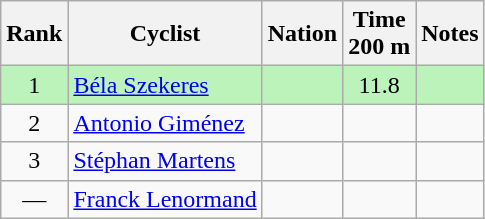<table class="wikitable sortable" style="text-align:center">
<tr>
<th>Rank</th>
<th>Cyclist</th>
<th>Nation</th>
<th>Time<br>200 m</th>
<th>Notes</th>
</tr>
<tr bgcolor=bbf3bb>
<td>1</td>
<td align=left><a href='#'>Béla Szekeres</a></td>
<td align=left></td>
<td>11.8</td>
<td></td>
</tr>
<tr>
<td>2</td>
<td align=left><a href='#'>Antonio Giménez</a></td>
<td align=left></td>
<td></td>
<td></td>
</tr>
<tr>
<td>3</td>
<td align=left><a href='#'>Stéphan Martens</a></td>
<td align=left></td>
<td></td>
<td></td>
</tr>
<tr>
<td data-sort-value=4>—</td>
<td align=left><a href='#'>Franck Lenormand</a></td>
<td align=left></td>
<td data-sort-value=99.9></td>
<td></td>
</tr>
</table>
